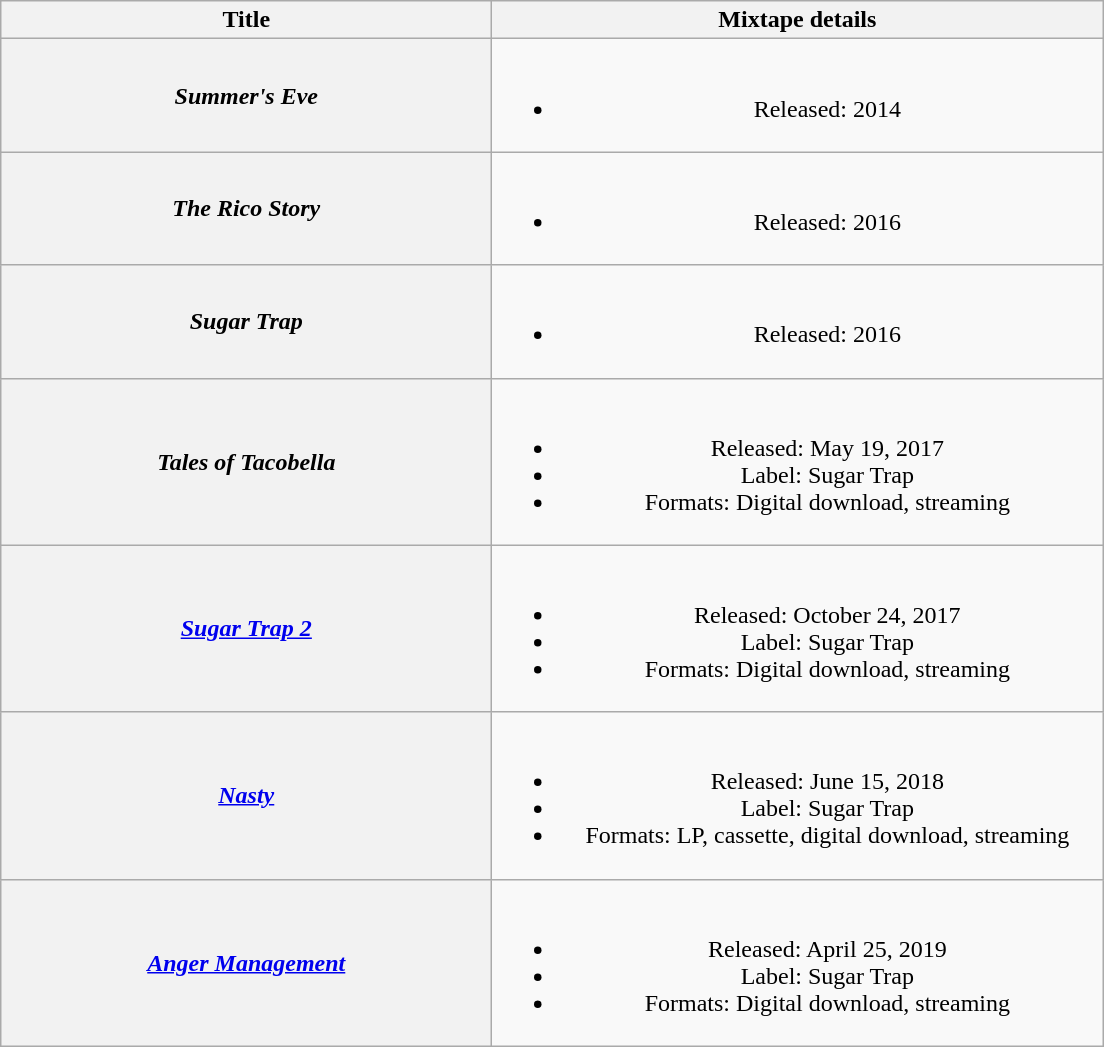<table class="wikitable plainrowheaders" style="text-align:center;">
<tr>
<th scope="col" rowspan="1" style="width:20em;">Title</th>
<th scope="col" rowspan="1" style="width:25em;">Mixtape details</th>
</tr>
<tr>
<th scope="row"><em>Summer's Eve</em></th>
<td><br><ul><li>Released: 2014</li></ul></td>
</tr>
<tr>
<th scope="row"><em>The Rico Story</em></th>
<td><br><ul><li>Released: 2016</li></ul></td>
</tr>
<tr>
<th scope="row"><em>Sugar Trap</em></th>
<td><br><ul><li>Released: 2016</li></ul></td>
</tr>
<tr>
<th scope="row"><em>Tales of Tacobella</em></th>
<td><br><ul><li>Released: May 19, 2017</li><li>Label: Sugar Trap</li><li>Formats: Digital download, streaming</li></ul></td>
</tr>
<tr>
<th scope="row"><em><a href='#'>Sugar Trap 2</a></em></th>
<td><br><ul><li>Released: October 24, 2017</li><li>Label: Sugar Trap</li><li>Formats: Digital download, streaming</li></ul></td>
</tr>
<tr>
<th scope="row"><em><a href='#'>Nasty</a></em></th>
<td><br><ul><li>Released: June 15, 2018</li><li>Label: Sugar Trap</li><li>Formats: LP, cassette, digital download, streaming</li></ul></td>
</tr>
<tr>
<th scope="row"><em><a href='#'>Anger Management</a></em><br></th>
<td><br><ul><li>Released: April 25, 2019</li><li>Label: Sugar Trap</li><li>Formats: Digital download, streaming</li></ul></td>
</tr>
</table>
